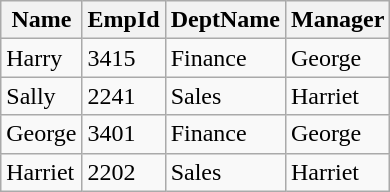<table class="wikitable">
<tr>
<th>Name</th>
<th>EmpId</th>
<th>DeptName</th>
<th>Manager</th>
</tr>
<tr>
<td>Harry</td>
<td>3415</td>
<td>Finance</td>
<td>George</td>
</tr>
<tr>
<td>Sally</td>
<td>2241</td>
<td>Sales</td>
<td>Harriet</td>
</tr>
<tr>
<td>George</td>
<td>3401</td>
<td>Finance</td>
<td>George</td>
</tr>
<tr>
<td>Harriet</td>
<td>2202</td>
<td>Sales</td>
<td>Harriet</td>
</tr>
</table>
